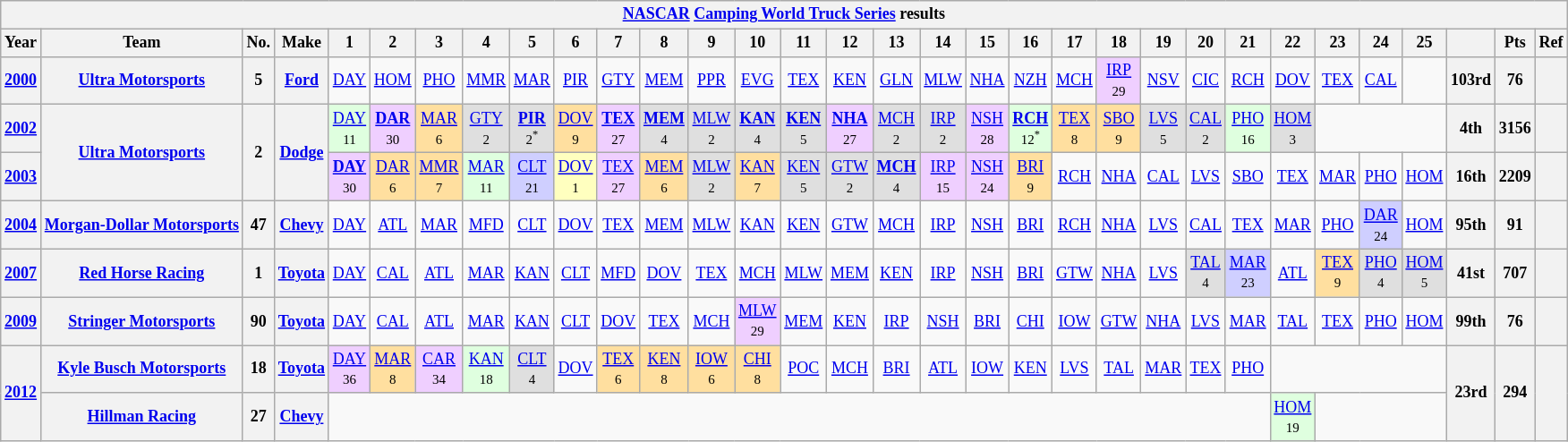<table class="wikitable" style="text-align:center; font-size:75%">
<tr>
<th colspan=45><a href='#'>NASCAR</a> <a href='#'>Camping World Truck Series</a> results</th>
</tr>
<tr>
<th>Year</th>
<th>Team</th>
<th>No.</th>
<th>Make</th>
<th>1</th>
<th>2</th>
<th>3</th>
<th>4</th>
<th>5</th>
<th>6</th>
<th>7</th>
<th>8</th>
<th>9</th>
<th>10</th>
<th>11</th>
<th>12</th>
<th>13</th>
<th>14</th>
<th>15</th>
<th>16</th>
<th>17</th>
<th>18</th>
<th>19</th>
<th>20</th>
<th>21</th>
<th>22</th>
<th>23</th>
<th>24</th>
<th>25</th>
<th></th>
<th>Pts</th>
<th>Ref</th>
</tr>
<tr>
<th><a href='#'>2000</a></th>
<th><a href='#'>Ultra Motorsports</a></th>
<th>5</th>
<th><a href='#'>Ford</a></th>
<td><a href='#'>DAY</a></td>
<td><a href='#'>HOM</a></td>
<td><a href='#'>PHO</a></td>
<td><a href='#'>MMR</a></td>
<td><a href='#'>MAR</a></td>
<td><a href='#'>PIR</a></td>
<td><a href='#'>GTY</a></td>
<td><a href='#'>MEM</a></td>
<td><a href='#'>PPR</a></td>
<td><a href='#'>EVG</a></td>
<td><a href='#'>TEX</a></td>
<td><a href='#'>KEN</a></td>
<td><a href='#'>GLN</a></td>
<td><a href='#'>MLW</a></td>
<td><a href='#'>NHA</a></td>
<td><a href='#'>NZH</a></td>
<td><a href='#'>MCH</a></td>
<td style="background:#EFCFFF;"><a href='#'>IRP</a><br><small>29</small></td>
<td><a href='#'>NSV</a></td>
<td><a href='#'>CIC</a></td>
<td><a href='#'>RCH</a></td>
<td><a href='#'>DOV</a></td>
<td><a href='#'>TEX</a></td>
<td><a href='#'>CAL</a></td>
<td></td>
<th>103rd</th>
<th>76</th>
<th></th>
</tr>
<tr>
<th><a href='#'>2002</a></th>
<th rowspan=2><a href='#'>Ultra Motorsports</a></th>
<th rowspan=2>2</th>
<th rowspan=2><a href='#'>Dodge</a></th>
<td style="background:#DFFFDF;"><a href='#'>DAY</a><br><small>11</small></td>
<td style="background:#EFCFFF;"><strong><a href='#'>DAR</a></strong><br><small>30</small></td>
<td style="background:#FFDF9F;"><a href='#'>MAR</a><br><small>6</small></td>
<td style="background:#DFDFDF;"><a href='#'>GTY</a><br><small>2</small></td>
<td style="background:#DFDFDF;"><strong><a href='#'>PIR</a></strong><br><small>2<sup>*</sup></small></td>
<td style="background:#FFDF9F;"><a href='#'>DOV</a><br><small>9</small></td>
<td style="background:#EFCFFF;"><strong><a href='#'>TEX</a></strong><br><small>27</small></td>
<td style="background:#DFDFDF;"><strong><a href='#'>MEM</a></strong><br><small>4</small></td>
<td style="background:#DFDFDF;"><a href='#'>MLW</a><br><small>2</small></td>
<td style="background:#DFDFDF;"><strong><a href='#'>KAN</a></strong><br><small>4</small></td>
<td style="background:#DFDFDF;"><strong><a href='#'>KEN</a></strong><br><small>5</small></td>
<td style="background:#EFCFFF;"><strong><a href='#'>NHA</a></strong><br><small>27</small></td>
<td style="background:#DFDFDF;"><a href='#'>MCH</a><br><small>2</small></td>
<td style="background:#DFDFDF;"><a href='#'>IRP</a><br><small>2</small></td>
<td style="background:#EFCFFF;"><a href='#'>NSH</a><br><small>28</small></td>
<td style="background:#DFFFDF;"><strong><a href='#'>RCH</a></strong><br><small>12<sup>*</sup></small></td>
<td style="background:#FFDF9F;"><a href='#'>TEX</a><br><small>8</small></td>
<td style="background:#FFDF9F;"><a href='#'>SBO</a><br><small>9</small></td>
<td style="background:#DFDFDF;"><a href='#'>LVS</a><br><small>5</small></td>
<td style="background:#DFDFDF;"><a href='#'>CAL</a><br><small>2</small></td>
<td style="background:#DFFFDF;"><a href='#'>PHO</a><br><small>16</small></td>
<td style="background:#DFDFDF;"><a href='#'>HOM</a><br><small>3</small></td>
<td colspan=3></td>
<th>4th</th>
<th>3156</th>
<th></th>
</tr>
<tr>
<th><a href='#'>2003</a></th>
<td style="background:#EFCFFF;"><strong><a href='#'>DAY</a></strong><br><small>30</small></td>
<td style="background:#FFDF9F;"><a href='#'>DAR</a><br><small>6</small></td>
<td style="background:#FFDF9F;"><a href='#'>MMR</a><br><small>7</small></td>
<td style="background:#DFFFDF;"><a href='#'>MAR</a><br><small>11</small></td>
<td style="background:#CFCFFF;"><a href='#'>CLT</a><br><small>21</small></td>
<td style="background:#FFFFBF;"><a href='#'>DOV</a><br><small>1</small></td>
<td style="background:#EFCFFF;"><a href='#'>TEX</a><br><small>27</small></td>
<td style="background:#FFDF9F;"><a href='#'>MEM</a><br><small>6</small></td>
<td style="background:#DFDFDF;"><a href='#'>MLW</a><br><small>2</small></td>
<td style="background:#FFDF9F;"><a href='#'>KAN</a><br><small>7</small></td>
<td style="background:#DFDFDF;"><a href='#'>KEN</a><br><small>5</small></td>
<td style="background:#DFDFDF;"><a href='#'>GTW</a><br><small>2</small></td>
<td style="background:#DFDFDF;"><strong><a href='#'>MCH</a></strong><br><small>4</small></td>
<td style="background:#EFCFFF;"><a href='#'>IRP</a><br><small>15</small></td>
<td style="background:#EFCFFF;"><a href='#'>NSH</a><br><small>24</small></td>
<td style="background:#FFDF9F;"><a href='#'>BRI</a><br><small>9</small></td>
<td><a href='#'>RCH</a></td>
<td><a href='#'>NHA</a></td>
<td><a href='#'>CAL</a></td>
<td><a href='#'>LVS</a></td>
<td><a href='#'>SBO</a></td>
<td><a href='#'>TEX</a></td>
<td><a href='#'>MAR</a></td>
<td><a href='#'>PHO</a></td>
<td><a href='#'>HOM</a></td>
<th>16th</th>
<th>2209</th>
<th></th>
</tr>
<tr>
<th><a href='#'>2004</a></th>
<th nowrap><a href='#'>Morgan-Dollar Motorsports</a></th>
<th>47</th>
<th><a href='#'>Chevy</a></th>
<td><a href='#'>DAY</a></td>
<td><a href='#'>ATL</a></td>
<td><a href='#'>MAR</a></td>
<td><a href='#'>MFD</a></td>
<td><a href='#'>CLT</a></td>
<td><a href='#'>DOV</a></td>
<td><a href='#'>TEX</a></td>
<td><a href='#'>MEM</a></td>
<td><a href='#'>MLW</a></td>
<td><a href='#'>KAN</a></td>
<td><a href='#'>KEN</a></td>
<td><a href='#'>GTW</a></td>
<td><a href='#'>MCH</a></td>
<td><a href='#'>IRP</a></td>
<td><a href='#'>NSH</a></td>
<td><a href='#'>BRI</a></td>
<td><a href='#'>RCH</a></td>
<td><a href='#'>NHA</a></td>
<td><a href='#'>LVS</a></td>
<td><a href='#'>CAL</a></td>
<td><a href='#'>TEX</a></td>
<td><a href='#'>MAR</a></td>
<td><a href='#'>PHO</a></td>
<td style="background:#CFCFFF;"><a href='#'>DAR</a><br><small>24</small></td>
<td><a href='#'>HOM</a></td>
<th>95th</th>
<th>91</th>
<th></th>
</tr>
<tr>
<th><a href='#'>2007</a></th>
<th><a href='#'>Red Horse Racing</a></th>
<th>1</th>
<th><a href='#'>Toyota</a></th>
<td><a href='#'>DAY</a></td>
<td><a href='#'>CAL</a></td>
<td><a href='#'>ATL</a></td>
<td><a href='#'>MAR</a></td>
<td><a href='#'>KAN</a></td>
<td><a href='#'>CLT</a></td>
<td><a href='#'>MFD</a></td>
<td><a href='#'>DOV</a></td>
<td><a href='#'>TEX</a></td>
<td><a href='#'>MCH</a></td>
<td><a href='#'>MLW</a></td>
<td><a href='#'>MEM</a></td>
<td><a href='#'>KEN</a></td>
<td><a href='#'>IRP</a></td>
<td><a href='#'>NSH</a></td>
<td><a href='#'>BRI</a></td>
<td><a href='#'>GTW</a></td>
<td><a href='#'>NHA</a></td>
<td><a href='#'>LVS</a></td>
<td style="background:#DFDFDF;"><a href='#'>TAL</a><br><small>4</small></td>
<td style="background:#CFCFFF;"><a href='#'>MAR</a><br><small>23</small></td>
<td><a href='#'>ATL</a></td>
<td style="background:#FFDF9F;"><a href='#'>TEX</a><br><small>9</small></td>
<td style="background:#DFDFDF;"><a href='#'>PHO</a><br><small>4</small></td>
<td style="background:#DFDFDF;"><a href='#'>HOM</a><br><small>5</small></td>
<th>41st</th>
<th>707</th>
<th></th>
</tr>
<tr>
<th><a href='#'>2009</a></th>
<th><a href='#'>Stringer Motorsports</a></th>
<th>90</th>
<th><a href='#'>Toyota</a></th>
<td><a href='#'>DAY</a></td>
<td><a href='#'>CAL</a></td>
<td><a href='#'>ATL</a></td>
<td><a href='#'>MAR</a></td>
<td><a href='#'>KAN</a></td>
<td><a href='#'>CLT</a></td>
<td><a href='#'>DOV</a></td>
<td><a href='#'>TEX</a></td>
<td><a href='#'>MCH</a></td>
<td style="background:#EFCFFF;"><a href='#'>MLW</a><br><small>29</small></td>
<td><a href='#'>MEM</a></td>
<td><a href='#'>KEN</a></td>
<td><a href='#'>IRP</a></td>
<td><a href='#'>NSH</a></td>
<td><a href='#'>BRI</a></td>
<td><a href='#'>CHI</a></td>
<td><a href='#'>IOW</a></td>
<td><a href='#'>GTW</a></td>
<td><a href='#'>NHA</a></td>
<td><a href='#'>LVS</a></td>
<td><a href='#'>MAR</a></td>
<td><a href='#'>TAL</a></td>
<td><a href='#'>TEX</a></td>
<td><a href='#'>PHO</a></td>
<td><a href='#'>HOM</a></td>
<th>99th</th>
<th>76</th>
<th></th>
</tr>
<tr>
<th rowspan=2><a href='#'>2012</a></th>
<th><a href='#'>Kyle Busch Motorsports</a></th>
<th>18</th>
<th><a href='#'>Toyota</a></th>
<td style="background:#EFCFFF;"><a href='#'>DAY</a><br><small>36</small></td>
<td style="background:#FFDF9F;"><a href='#'>MAR</a><br><small>8</small></td>
<td style="background:#EFCFFF;"><a href='#'>CAR</a><br><small>34</small></td>
<td style="background:#DFFFDF;"><a href='#'>KAN</a><br><small>18</small></td>
<td style="background:#DFDFDF;"><a href='#'>CLT</a><br><small>4</small></td>
<td><a href='#'>DOV</a></td>
<td style="background:#FFDF9F;"><a href='#'>TEX</a><br><small>6</small></td>
<td style="background:#FFDF9F;"><a href='#'>KEN</a><br><small>8</small></td>
<td style="background:#FFDF9F;"><a href='#'>IOW</a><br><small>6</small></td>
<td style="background:#FFDF9F;"><a href='#'>CHI</a><br><small>8</small></td>
<td><a href='#'>POC</a></td>
<td><a href='#'>MCH</a></td>
<td><a href='#'>BRI</a></td>
<td><a href='#'>ATL</a></td>
<td><a href='#'>IOW</a></td>
<td><a href='#'>KEN</a></td>
<td><a href='#'>LVS</a></td>
<td><a href='#'>TAL</a></td>
<td><a href='#'>MAR</a></td>
<td><a href='#'>TEX</a></td>
<td><a href='#'>PHO</a></td>
<td colspan=4></td>
<th rowspan=2>23rd</th>
<th rowspan=2>294</th>
<th rowspan=2></th>
</tr>
<tr>
<th><a href='#'>Hillman Racing</a></th>
<th>27</th>
<th><a href='#'>Chevy</a></th>
<td colspan=21></td>
<td style="background:#DFFFDF;"><a href='#'>HOM</a><br><small>19</small></td>
<td colspan=3></td>
</tr>
</table>
